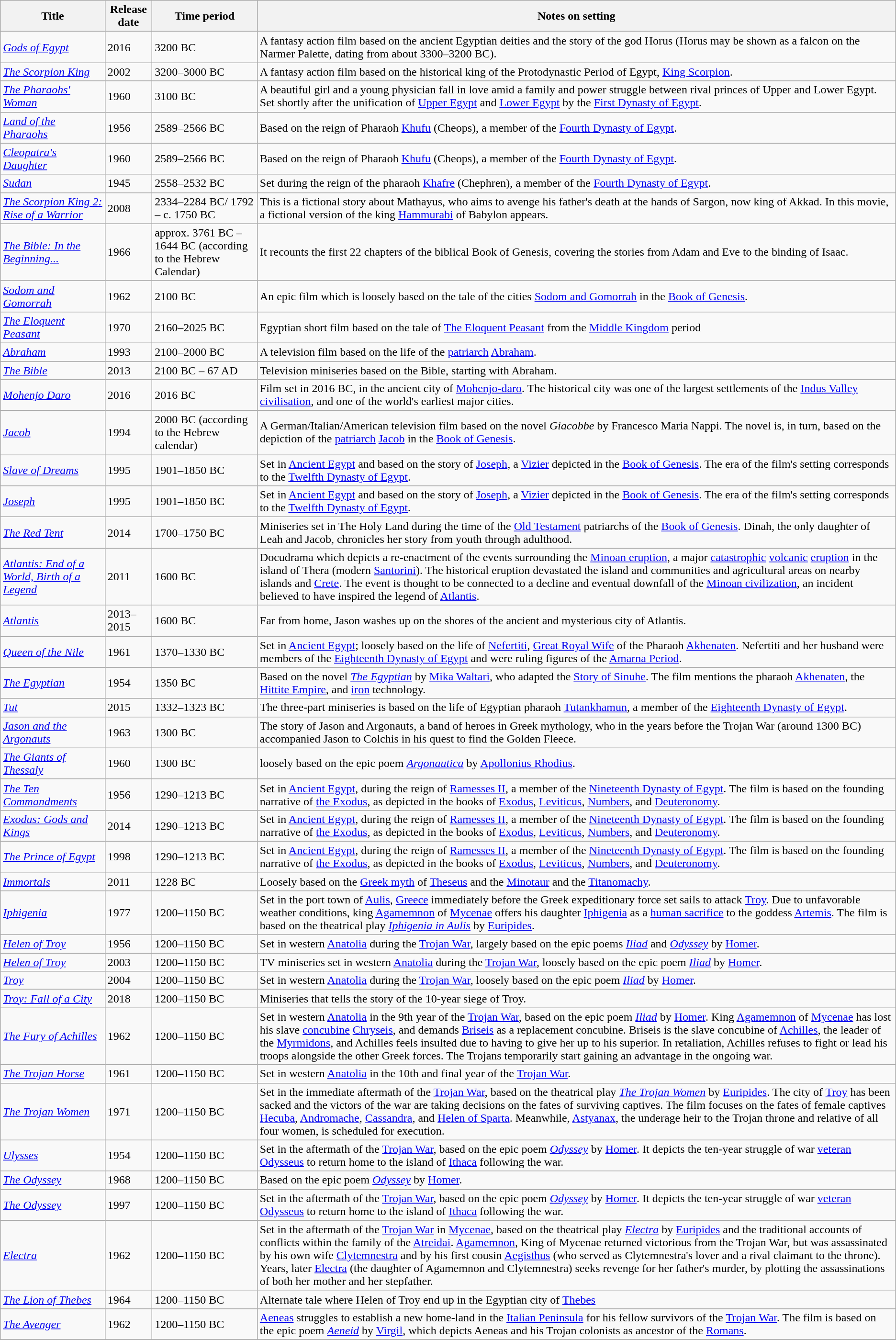<table class="wikitable sortable">
<tr>
<th scope="col">Title</th>
<th scope="col">Release date</th>
<th scope="col">Time period</th>
<th scope="col" class="unsortable">Notes on setting</th>
</tr>
<tr>
<td><em><a href='#'>Gods of Egypt</a></em></td>
<td>2016</td>
<td>3200 BC</td>
<td>A fantasy action film based on the ancient Egyptian deities and the story of the god Horus (Horus may be shown as a falcon on the Narmer Palette, dating from about 3300–3200 BC).</td>
</tr>
<tr>
<td><em><a href='#'>The Scorpion King</a></em></td>
<td>2002</td>
<td>3200–3000 BC</td>
<td>A fantasy action film based on the historical king of the Protodynastic Period of Egypt, <a href='#'>King Scorpion</a>.</td>
</tr>
<tr>
<td><em><a href='#'>The Pharaohs' Woman</a></em></td>
<td>1960</td>
<td>3100 BC</td>
<td>A beautiful girl and a young physician fall in love amid a family and power struggle between rival princes of Upper and Lower Egypt. Set shortly after the unification of <a href='#'>Upper Egypt</a> and <a href='#'>Lower Egypt</a> by the <a href='#'>First Dynasty of Egypt</a>.</td>
</tr>
<tr>
<td><em><a href='#'>Land of the Pharaohs</a></em></td>
<td>1956</td>
<td>2589–2566 BC</td>
<td>Based on the reign of Pharaoh <a href='#'>Khufu</a> (Cheops), a member of the <a href='#'>Fourth Dynasty of Egypt</a>.</td>
</tr>
<tr>
<td><em><a href='#'>Cleopatra's Daughter</a></em></td>
<td>1960</td>
<td>2589–2566 BC</td>
<td>Based on the reign of Pharaoh <a href='#'>Khufu</a> (Cheops), a member of the <a href='#'>Fourth Dynasty of Egypt</a>.</td>
</tr>
<tr>
<td><em><a href='#'>Sudan</a></em></td>
<td>1945</td>
<td>2558–2532 BC</td>
<td>Set during the reign of the pharaoh <a href='#'>Khafre</a> (Chephren), a member of the <a href='#'>Fourth Dynasty of Egypt</a>.</td>
</tr>
<tr>
<td><em><a href='#'>The Scorpion King 2: Rise of a Warrior</a></em></td>
<td>2008</td>
<td>2334–2284 BC/ 1792 – c. 1750 BC</td>
<td>This is a fictional story about Mathayus, who aims to avenge his father's death at the hands of Sargon, now king of Akkad. In this movie, a fictional version of the king <a href='#'>Hammurabi</a> of Babylon appears.</td>
</tr>
<tr>
<td><em><a href='#'>The Bible: In the Beginning...</a></em></td>
<td>1966</td>
<td>approx. 3761 BC – 1644 BC (according to the Hebrew Calendar)</td>
<td>It recounts the first 22 chapters of the biblical Book of Genesis, covering the stories from Adam and Eve to the binding of Isaac.</td>
</tr>
<tr>
<td><em><a href='#'>Sodom and Gomorrah</a></em></td>
<td>1962</td>
<td>2100 BC</td>
<td>An epic film which is loosely based on the tale of the cities <a href='#'>Sodom and Gomorrah</a> in the <a href='#'>Book of Genesis</a>.</td>
</tr>
<tr>
<td><em><a href='#'>The Eloquent Peasant</a></em></td>
<td>1970</td>
<td>2160–2025 BC</td>
<td>Egyptian short film based on the tale of <a href='#'>The Eloquent Peasant</a> from the <a href='#'>Middle Kingdom</a> period</td>
</tr>
<tr>
<td><em><a href='#'>Abraham</a></em></td>
<td>1993</td>
<td>2100–2000 BC</td>
<td>A television film based on the life of the <a href='#'>patriarch</a> <a href='#'>Abraham</a>.</td>
</tr>
<tr>
<td><em><a href='#'>The Bible</a></em></td>
<td>2013</td>
<td>2100 BC – 67 AD</td>
<td>Television miniseries based on the Bible, starting with Abraham.</td>
</tr>
<tr>
<td><em><a href='#'>Mohenjo Daro</a></em></td>
<td>2016</td>
<td>2016 BC</td>
<td>Film set in 2016 BC, in the ancient city of <a href='#'>Mohenjo-daro</a>. The historical city was one of the largest settlements of the <a href='#'>Indus Valley civilisation</a>, and one of the world's earliest major cities.</td>
</tr>
<tr>
<td><em><a href='#'>Jacob</a></em></td>
<td>1994</td>
<td>2000 BC (according to the Hebrew calendar)</td>
<td>A German/Italian/American television film based on the novel <em>Giacobbe</em> by Francesco Maria Nappi. The novel is, in turn, based on the depiction of the <a href='#'>patriarch</a> <a href='#'>Jacob</a> in the <a href='#'>Book of Genesis</a>.</td>
</tr>
<tr>
<td><em><a href='#'>Slave of Dreams</a></em></td>
<td>1995</td>
<td>1901–1850 BC</td>
<td>Set in <a href='#'>Ancient Egypt</a> and based on the story of <a href='#'>Joseph</a>, a <a href='#'>Vizier</a> depicted in the <a href='#'>Book of Genesis</a>. The era of the film's setting corresponds to the <a href='#'>Twelfth Dynasty of Egypt</a>.</td>
</tr>
<tr>
<td><em><a href='#'>Joseph</a></em></td>
<td>1995</td>
<td>1901–1850 BC</td>
<td>Set in <a href='#'>Ancient Egypt</a> and based on the story of <a href='#'>Joseph</a>, a <a href='#'>Vizier</a> depicted in the <a href='#'>Book of Genesis</a>. The era of the film's setting corresponds to the <a href='#'>Twelfth Dynasty of Egypt</a>.</td>
</tr>
<tr>
<td><em><a href='#'>The Red Tent</a></em></td>
<td>2014</td>
<td>1700–1750 BC</td>
<td>Miniseries set in The Holy Land during the time of the <a href='#'>Old Testament</a> patriarchs of the <a href='#'>Book of Genesis</a>. Dinah, the only daughter of Leah and Jacob, chronicles her story from youth through adulthood.</td>
</tr>
<tr>
<td><em><a href='#'>Atlantis: End of a World, Birth of a Legend</a></em></td>
<td>2011</td>
<td>1600 BC</td>
<td>Docudrama which depicts a re-enactment of the events surrounding the <a href='#'>Minoan eruption</a>, a major <a href='#'>catastrophic</a> <a href='#'>volcanic</a> <a href='#'>eruption</a> in the island of Thera (modern <a href='#'>Santorini</a>). The historical eruption devastated the island and communities and agricultural areas on nearby islands and <a href='#'>Crete</a>. The event is thought to be connected to a decline and eventual downfall of the <a href='#'>Minoan civilization</a>, an incident believed to have inspired the legend of <a href='#'>Atlantis</a>.</td>
</tr>
<tr>
<td><em><a href='#'>Atlantis</a></em></td>
<td>2013–2015</td>
<td>1600 BC</td>
<td>Far from home, Jason washes up on the shores of the ancient and mysterious city of Atlantis.</td>
</tr>
<tr>
<td><em><a href='#'>Queen of the Nile</a></em></td>
<td>1961</td>
<td>1370–1330 BC</td>
<td>Set in <a href='#'>Ancient Egypt</a>; loosely based on the life of <a href='#'>Nefertiti</a>, <a href='#'>Great Royal Wife</a> of the Pharaoh <a href='#'>Akhenaten</a>. Nefertiti and her husband were members of the <a href='#'>Eighteenth Dynasty of Egypt</a> and were ruling figures of the <a href='#'>Amarna Period</a>.</td>
</tr>
<tr>
<td><em><a href='#'>The Egyptian</a></em></td>
<td>1954</td>
<td>1350 BC</td>
<td>Based on the novel <em><a href='#'>The Egyptian</a></em> by <a href='#'>Mika Waltari</a>, who adapted the <a href='#'>Story of Sinuhe</a>. The film mentions the pharaoh <a href='#'>Akhenaten</a>, the <a href='#'>Hittite Empire</a>, and <a href='#'>iron</a> technology.</td>
</tr>
<tr>
<td><em><a href='#'>Tut</a></em></td>
<td>2015</td>
<td>1332–1323 BC</td>
<td>The three-part miniseries is based on the life of Egyptian pharaoh <a href='#'>Tutankhamun</a>, a member of the <a href='#'>Eighteenth Dynasty of Egypt</a>.</td>
</tr>
<tr>
<td><em><a href='#'>Jason and the Argonauts</a></em></td>
<td>1963</td>
<td>1300 BC</td>
<td>The story of Jason and Argonauts, a band of heroes in Greek mythology, who in the years before the Trojan War (around 1300 BC)  accompanied Jason to Colchis in his quest to find the Golden Fleece.</td>
</tr>
<tr>
<td><em><a href='#'>The Giants of Thessaly</a></em></td>
<td>1960</td>
<td>1300 BC</td>
<td>loosely based on the epic poem <em><a href='#'>Argonautica</a></em> by <a href='#'>Apollonius Rhodius</a>.</td>
</tr>
<tr>
<td><em><a href='#'>The Ten Commandments</a></em></td>
<td>1956</td>
<td>1290–1213 BC</td>
<td>Set in <a href='#'>Ancient Egypt</a>, during the reign of <a href='#'>Ramesses II</a>, a member of the <a href='#'>Nineteenth Dynasty of Egypt</a>. The film is based on the founding narrative of <a href='#'>the Exodus</a>, as depicted in the books of <a href='#'>Exodus</a>, <a href='#'>Leviticus</a>, <a href='#'>Numbers</a>, and <a href='#'>Deuteronomy</a>.</td>
</tr>
<tr>
<td><em><a href='#'>Exodus: Gods and Kings</a></em></td>
<td>2014</td>
<td>1290–1213 BC</td>
<td>Set in <a href='#'>Ancient Egypt</a>, during the reign of <a href='#'>Ramesses II</a>, a member of the <a href='#'>Nineteenth Dynasty of Egypt</a>. The film is based on the founding narrative of <a href='#'>the Exodus</a>, as depicted in the books of <a href='#'>Exodus</a>, <a href='#'>Leviticus</a>, <a href='#'>Numbers</a>, and <a href='#'>Deuteronomy</a>.</td>
</tr>
<tr>
<td><em><a href='#'>The Prince of Egypt</a></em></td>
<td>1998</td>
<td>1290–1213 BC</td>
<td>Set in <a href='#'>Ancient Egypt</a>, during the reign of <a href='#'>Ramesses II</a>, a member of the <a href='#'>Nineteenth Dynasty of Egypt</a>. The film is based on the founding narrative of <a href='#'>the Exodus</a>, as depicted in the books of <a href='#'>Exodus</a>, <a href='#'>Leviticus</a>, <a href='#'>Numbers</a>, and <a href='#'>Deuteronomy</a>.</td>
</tr>
<tr>
<td><em><a href='#'>Immortals</a></em></td>
<td>2011</td>
<td>1228 BC</td>
<td>Loosely based on the <a href='#'>Greek myth</a> of <a href='#'>Theseus</a> and the <a href='#'>Minotaur</a> and the <a href='#'>Titanomachy</a>.</td>
</tr>
<tr>
<td><em><a href='#'>Iphigenia</a></em></td>
<td>1977</td>
<td>1200–1150 BC</td>
<td>Set in the port town of <a href='#'>Aulis</a>, <a href='#'>Greece</a> immediately before the Greek expeditionary force set sails to attack <a href='#'>Troy</a>. Due to unfavorable weather conditions, king <a href='#'>Agamemnon</a> of <a href='#'>Mycenae</a> offers his daughter <a href='#'>Iphigenia</a> as a <a href='#'>human sacrifice</a> to the goddess <a href='#'>Artemis</a>. The film is based on the theatrical play <em><a href='#'>Iphigenia in Aulis</a></em> by <a href='#'>Euripides</a>.</td>
</tr>
<tr>
<td><em><a href='#'>Helen of Troy</a></em></td>
<td>1956</td>
<td>1200–1150 BC</td>
<td>Set in western <a href='#'>Anatolia</a> during the <a href='#'>Trojan War</a>, largely based on the epic poems <em><a href='#'>Iliad</a></em> and <em><a href='#'>Odyssey</a></em> by <a href='#'>Homer</a>.</td>
</tr>
<tr>
<td><em><a href='#'>Helen of Troy</a></em></td>
<td>2003</td>
<td>1200–1150 BC</td>
<td>TV miniseries set in western <a href='#'>Anatolia</a> during the <a href='#'>Trojan War</a>, loosely based on the epic poem <em><a href='#'>Iliad</a></em> by <a href='#'>Homer</a>.</td>
</tr>
<tr>
<td><em><a href='#'>Troy</a></em></td>
<td>2004</td>
<td>1200–1150 BC</td>
<td>Set in western <a href='#'>Anatolia</a> during the <a href='#'>Trojan War</a>, loosely based on the epic poem <em><a href='#'>Iliad</a></em> by <a href='#'>Homer</a>.</td>
</tr>
<tr>
<td><em><a href='#'>Troy: Fall of a City</a></em></td>
<td>2018</td>
<td>1200–1150 BC</td>
<td>Miniseries that tells the story of the 10-year siege of Troy.</td>
</tr>
<tr>
<td><em><a href='#'>The Fury of Achilles</a></em></td>
<td>1962</td>
<td>1200–1150 BC</td>
<td>Set in western <a href='#'>Anatolia</a> in the 9th year of the <a href='#'>Trojan War</a>, based on the epic poem <em><a href='#'>Iliad</a></em> by <a href='#'>Homer</a>. King <a href='#'>Agamemnon</a> of <a href='#'>Mycenae</a> has lost his slave <a href='#'>concubine</a> <a href='#'>Chryseis</a>, and demands <a href='#'>Briseis</a> as a replacement concubine. Briseis is the slave concubine of <a href='#'>Achilles</a>, the leader of the <a href='#'>Myrmidons</a>, and Achilles feels insulted due to having to give her up to his superior. In retaliation, Achilles refuses to fight or lead his troops alongside the other Greek forces. The Trojans temporarily start gaining an advantage in the ongoing war.</td>
</tr>
<tr>
<td><em><a href='#'>The Trojan Horse</a></em></td>
<td>1961</td>
<td>1200–1150 BC</td>
<td>Set in western <a href='#'>Anatolia</a> in the 10th and final year of the <a href='#'>Trojan War</a>.</td>
</tr>
<tr>
<td><em><a href='#'>The Trojan Women</a></em></td>
<td>1971</td>
<td>1200–1150 BC</td>
<td>Set in the immediate aftermath of the <a href='#'>Trojan War</a>, based on the theatrical play <em><a href='#'>The Trojan Women</a></em> by <a href='#'>Euripides</a>. The city of <a href='#'>Troy</a> has been sacked and the victors of the war are taking decisions on the fates of surviving captives. The film focuses on the fates of female captives <a href='#'>Hecuba</a>, <a href='#'>Andromache</a>, <a href='#'>Cassandra</a>, and <a href='#'>Helen of Sparta</a>. Meanwhile, <a href='#'>Astyanax</a>, the underage heir to the Trojan throne and relative of all four women, is scheduled for execution.</td>
</tr>
<tr>
<td><em><a href='#'>Ulysses</a></em></td>
<td>1954</td>
<td>1200–1150 BC</td>
<td>Set in the aftermath of the <a href='#'>Trojan War</a>, based on the epic poem <em><a href='#'>Odyssey</a></em> by <a href='#'>Homer</a>. It depicts the ten-year struggle of war <a href='#'>veteran</a> <a href='#'>Odysseus</a> to return home to the island of <a href='#'>Ithaca</a> following the war.</td>
</tr>
<tr>
<td><em><a href='#'>The Odyssey</a></em></td>
<td>1968</td>
<td>1200–1150 BC</td>
<td>Based on the epic poem <em><a href='#'>Odyssey</a></em> by <a href='#'>Homer</a>.</td>
</tr>
<tr>
<td><em><a href='#'>The Odyssey</a></em></td>
<td>1997</td>
<td>1200–1150 BC</td>
<td>Set in the aftermath of the <a href='#'>Trojan War</a>, based on the epic poem <em><a href='#'>Odyssey</a></em> by <a href='#'>Homer</a>. It depicts the ten-year struggle of war <a href='#'>veteran</a> <a href='#'>Odysseus</a> to return home to the island of <a href='#'>Ithaca</a> following the war.</td>
</tr>
<tr>
<td><em><a href='#'>Electra</a></em></td>
<td>1962</td>
<td>1200–1150 BC</td>
<td>Set in the aftermath of the <a href='#'>Trojan War</a> in <a href='#'>Mycenae</a>, based on the theatrical play <em><a href='#'>Electra</a></em> by <a href='#'>Euripides</a> and the traditional accounts of conflicts within the family of the <a href='#'>Atreidai</a>. <a href='#'>Agamemnon</a>, King of Mycenae returned victorious from the Trojan War, but was assassinated by his own wife <a href='#'>Clytemnestra</a> and by his first cousin <a href='#'>Aegisthus</a> (who served as Clytemnestra's lover and a rival claimant to the throne). Years, later <a href='#'>Electra</a> (the daughter of Agamemnon and Clytemnestra) seeks revenge for her father's murder, by plotting the assassinations of both her mother and her stepfather.</td>
</tr>
<tr>
<td><em><a href='#'>The Lion of Thebes</a></em></td>
<td>1964</td>
<td>1200–1150 BC</td>
<td>Alternate tale where Helen of Troy end up in the Egyptian city of <a href='#'>Thebes</a></td>
</tr>
<tr>
<td><em><a href='#'>The Avenger</a></em></td>
<td>1962</td>
<td>1200–1150 BC</td>
<td><a href='#'>Aeneas</a> struggles to establish a new home-land in the <a href='#'>Italian Peninsula</a> for his fellow survivors of the <a href='#'>Trojan War</a>. The film is based on the epic poem <em><a href='#'>Aeneid</a></em> by <a href='#'>Virgil</a>, which depicts Aeneas and his Trojan colonists as ancestor of the <a href='#'>Romans</a>.</td>
</tr>
<tr>
</tr>
</table>
